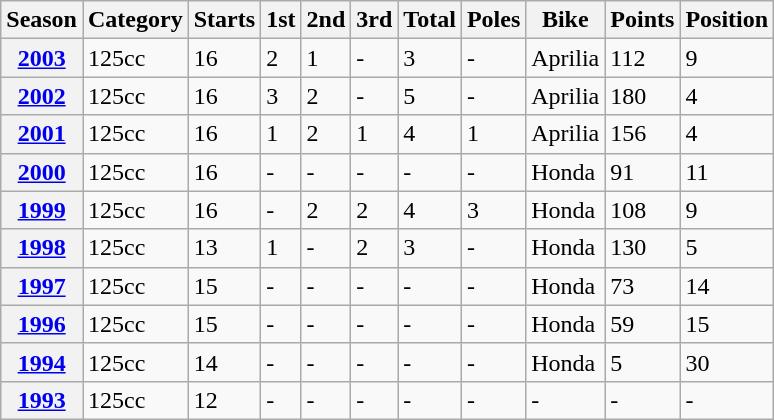<table class="wikitable">
<tr>
<th>Season</th>
<th>Category</th>
<th>Starts</th>
<th>1st</th>
<th>2nd</th>
<th>3rd</th>
<th>Total</th>
<th>Poles</th>
<th>Bike</th>
<th>Points</th>
<th>Position</th>
</tr>
<tr>
<th><a href='#'>2003</a></th>
<td>125cc</td>
<td>16</td>
<td>2</td>
<td>1</td>
<td>-</td>
<td>3</td>
<td>-</td>
<td>Aprilia</td>
<td>112</td>
<td>9</td>
</tr>
<tr>
<th><a href='#'>2002</a></th>
<td>125cc</td>
<td>16</td>
<td>3</td>
<td>2</td>
<td>-</td>
<td>5</td>
<td>-</td>
<td>Aprilia</td>
<td>180</td>
<td>4</td>
</tr>
<tr>
<th><a href='#'>2001</a></th>
<td>125cc</td>
<td>16</td>
<td>1</td>
<td>2</td>
<td>1</td>
<td>4</td>
<td>1</td>
<td>Aprilia</td>
<td>156</td>
<td>4</td>
</tr>
<tr>
<th><a href='#'>2000</a></th>
<td>125cc</td>
<td>16</td>
<td>-</td>
<td>-</td>
<td>-</td>
<td>-</td>
<td>-</td>
<td>Honda</td>
<td>91</td>
<td>11</td>
</tr>
<tr>
<th><a href='#'>1999</a></th>
<td>125cc</td>
<td>16</td>
<td>-</td>
<td>2</td>
<td>2</td>
<td>4</td>
<td>3</td>
<td>Honda</td>
<td>108</td>
<td>9</td>
</tr>
<tr>
<th><a href='#'>1998</a></th>
<td>125cc</td>
<td>13</td>
<td>1</td>
<td>-</td>
<td>2</td>
<td>3</td>
<td>-</td>
<td>Honda</td>
<td>130</td>
<td>5</td>
</tr>
<tr>
<th><a href='#'>1997</a></th>
<td>125cc</td>
<td>15</td>
<td>-</td>
<td>-</td>
<td>-</td>
<td>-</td>
<td>-</td>
<td>Honda</td>
<td>73</td>
<td>14</td>
</tr>
<tr>
<th><a href='#'>1996</a></th>
<td>125cc</td>
<td>15</td>
<td>-</td>
<td>-</td>
<td>-</td>
<td>-</td>
<td>-</td>
<td>Honda</td>
<td>59</td>
<td>15</td>
</tr>
<tr>
<th><a href='#'>1994</a></th>
<td>125cc</td>
<td>14</td>
<td>-</td>
<td>-</td>
<td>-</td>
<td>-</td>
<td>-</td>
<td>Honda</td>
<td>5</td>
<td>30</td>
</tr>
<tr>
<th><a href='#'>1993</a></th>
<td>125cc</td>
<td>12</td>
<td>-</td>
<td>-</td>
<td>-</td>
<td>-</td>
<td>-</td>
<td>-</td>
<td>-</td>
<td>-</td>
</tr>
</table>
